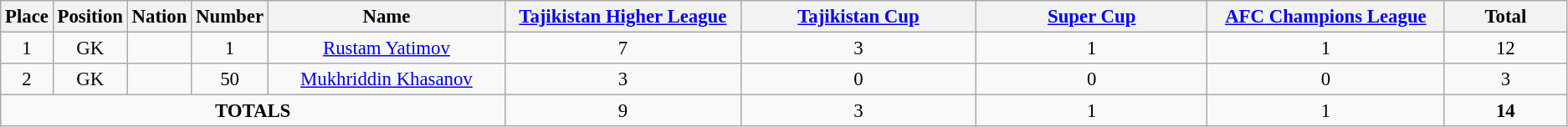<table class="wikitable" style="font-size: 95%; text-align: center;">
<tr>
<th width=20>Place</th>
<th width=20>Position</th>
<th width=20>Nation</th>
<th width=20>Number</th>
<th width=200>Name</th>
<th width=200><a href='#'>Tajikistan Higher League</a></th>
<th width=200><a href='#'>Tajikistan Cup</a></th>
<th width=200><a href='#'>Super Cup</a></th>
<th width=200><a href='#'>AFC Champions League</a></th>
<th width=100><strong>Total</strong></th>
</tr>
<tr>
<td>1</td>
<td>GK</td>
<td></td>
<td>1</td>
<td><a href='#'>Rustam Yatimov</a></td>
<td>7</td>
<td>3</td>
<td>1</td>
<td>1</td>
<td>12</td>
</tr>
<tr>
<td>2</td>
<td>GK</td>
<td></td>
<td>50</td>
<td><a href='#'>Mukhriddin Khasanov</a></td>
<td>3</td>
<td>0</td>
<td>0</td>
<td>0</td>
<td>3</td>
</tr>
<tr>
<td colspan="5"><strong>TOTALS</strong></td>
<td>9</td>
<td>3</td>
<td>1</td>
<td>1</td>
<td><strong>14</strong></td>
</tr>
</table>
